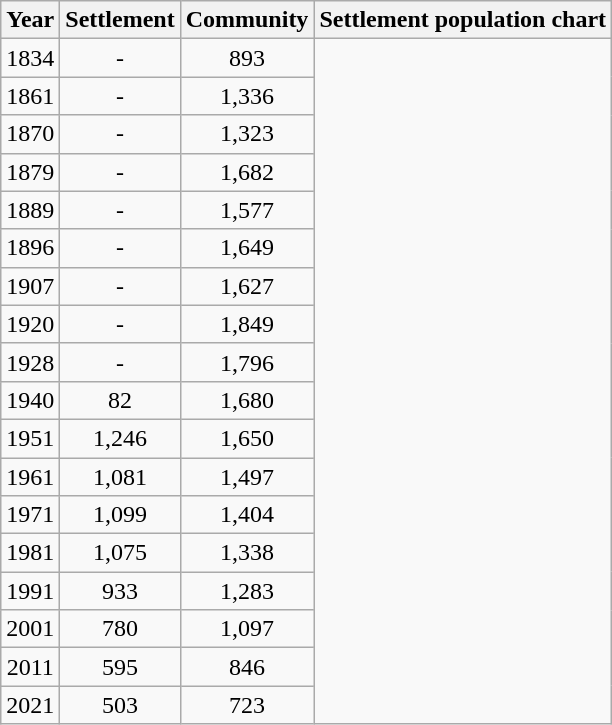<table class=wikitable style="text-align:center;">
<tr>
<th>Year</th>
<th>Settlement</th>
<th>Community</th>
<th>Settlement population chart</th>
</tr>
<tr>
<td>1834</td>
<td>-</td>
<td>893</td>
<td rowspan=18></td>
</tr>
<tr>
<td>1861</td>
<td>-</td>
<td>1,336</td>
</tr>
<tr>
<td>1870</td>
<td>-</td>
<td>1,323</td>
</tr>
<tr>
<td>1879</td>
<td>-</td>
<td>1,682</td>
</tr>
<tr>
<td>1889</td>
<td>-</td>
<td>1,577</td>
</tr>
<tr>
<td>1896</td>
<td>-</td>
<td>1,649</td>
</tr>
<tr>
<td>1907</td>
<td>-</td>
<td>1,627</td>
</tr>
<tr>
<td>1920</td>
<td>-</td>
<td>1,849</td>
</tr>
<tr>
<td>1928</td>
<td>-</td>
<td>1,796</td>
</tr>
<tr>
<td>1940</td>
<td>82</td>
<td>1,680</td>
</tr>
<tr>
<td>1951</td>
<td>1,246</td>
<td>1,650</td>
</tr>
<tr>
<td>1961</td>
<td>1,081</td>
<td>1,497</td>
</tr>
<tr>
<td>1971</td>
<td>1,099</td>
<td>1,404</td>
</tr>
<tr>
<td>1981</td>
<td>1,075</td>
<td>1,338</td>
</tr>
<tr>
<td>1991</td>
<td>933</td>
<td>1,283</td>
</tr>
<tr>
<td>2001</td>
<td>780</td>
<td>1,097</td>
</tr>
<tr>
<td>2011</td>
<td>595</td>
<td>846</td>
</tr>
<tr>
<td>2021</td>
<td>503</td>
<td>723</td>
</tr>
</table>
